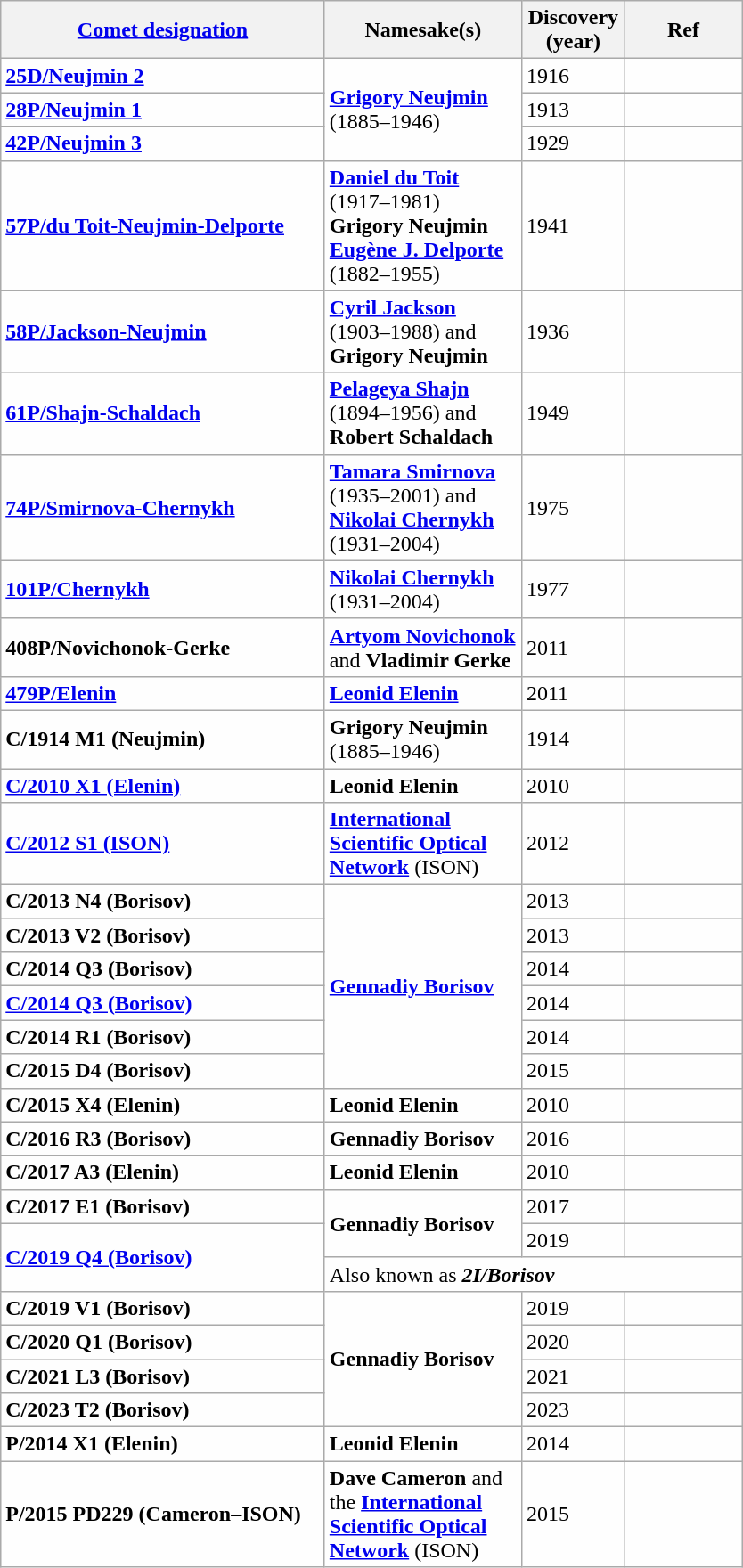<table class="wikitable">
<tr>
<th align="left" style="width:235px" data-sort-type="number"><a href='#'>Comet designation</a></th>
<th align="left" style="width:140px">Namesake(s)</th>
<th width=70>Discovery<br>(year)</th>
<th style="width:80px">Ref</th>
</tr>
<tr id=001 bgcolor=#fefefe>
<td><strong><a href='#'>25D/Neujmin 2</a></strong></td>
<td rowspan=3><strong><a href='#'>Grigory Neujmin</a></strong> (1885–1946)</td>
<td>1916</td>
<td></td>
</tr>
<tr id=002 bgcolor=#fefefe>
<td><strong><a href='#'>28P/Neujmin 1</a></strong></td>
<td>1913</td>
<td></td>
</tr>
<tr id=003 bgcolor=#fefefe>
<td><strong><a href='#'>42P/Neujmin 3</a></strong></td>
<td>1929</td>
<td></td>
</tr>
<tr id=004 bgcolor=#fefefe>
<td><strong><a href='#'>57P/du Toit-Neujmin-Delporte</a></strong></td>
<td><strong><a href='#'>Daniel du Toit</a></strong> (1917–1981)<br><strong>Grigory Neujmin</strong><br><strong><a href='#'>Eugène J. Delporte</a></strong> (1882–1955)</td>
<td>1941</td>
<td></td>
</tr>
<tr id=005 bgcolor=#fefefe>
<td><strong><a href='#'>58P/Jackson-Neujmin</a></strong></td>
<td><strong><a href='#'>Cyril Jackson</a></strong> (1903–1988) and <strong>Grigory Neujmin</strong></td>
<td>1936</td>
<td></td>
</tr>
<tr id=006 bgcolor=#fefefe>
<td><strong><a href='#'>61P/Shajn-Schaldach</a></strong></td>
<td><strong><a href='#'>Pelageya Shajn</a></strong> (1894–1956) and <strong>Robert Schaldach</strong></td>
<td>1949</td>
<td></td>
</tr>
<tr id=007 bgcolor=#fefefe>
<td><strong><a href='#'>74P/Smirnova-Chernykh</a></strong></td>
<td><strong><a href='#'>Tamara Smirnova</a></strong> (1935–2001) and <strong><a href='#'>Nikolai Chernykh</a></strong> (1931–2004)</td>
<td>1975</td>
<td></td>
</tr>
<tr id=007 bgcolor=#fefefe>
<td><strong><a href='#'>101P/Chernykh</a></strong></td>
<td><strong><a href='#'>Nikolai Chernykh</a></strong> (1931–2004)</td>
<td>1977</td>
<td></td>
</tr>
<tr id=008 bgcolor=#fefefe>
<td><strong>408P/Novichonok-Gerke</strong></td>
<td><strong><a href='#'>Artyom Novichonok</a></strong> and <strong>Vladimir Gerke</strong></td>
<td>2011</td>
<td></td>
</tr>
<tr id=009 bgcolor=#fefefe>
<td><strong><a href='#'>479P/Elenin</a></strong></td>
<td><strong><a href='#'>Leonid Elenin</a></strong></td>
<td>2011</td>
<td></td>
</tr>
<tr id=010 bgcolor=#fefefe>
<td><strong>C/1914 M1 (Neujmin)</strong></td>
<td><strong>Grigory Neujmin</strong> (1885–1946)</td>
<td>1914</td>
<td></td>
</tr>
<tr id=011 bgcolor=#fefefe>
<td><strong><a href='#'>C/2010 X1 (Elenin)</a></strong></td>
<td><strong>Leonid Elenin</strong></td>
<td>2010</td>
<td></td>
</tr>
<tr id=012 bgcolor=#fefefe>
<td><strong><a href='#'>C/2012 S1 (ISON)</a></strong></td>
<td><strong><a href='#'>International Scientific Optical Network</a></strong> (ISON)</td>
<td>2012</td>
<td></td>
</tr>
<tr id=013 bgcolor=#fefefe>
<td><strong>C/2013 N4 (Borisov)</strong></td>
<td rowspan=6><strong><a href='#'>Gennadiy Borisov</a></strong></td>
<td>2013</td>
<td></td>
</tr>
<tr id=014 bgcolor=#fefefe>
<td><strong>C/2013 V2 (Borisov)</strong></td>
<td>2013</td>
<td></td>
</tr>
<tr id=015 bgcolor=#fefefe>
<td><strong>C/2014 Q3 (Borisov)</strong></td>
<td>2014</td>
<td></td>
</tr>
<tr id=016 bgcolor=#fefefe>
<td><strong><a href='#'>C/2014 Q3 (Borisov)</a></strong></td>
<td>2014</td>
<td></td>
</tr>
<tr id=017 bgcolor=#fefefe>
<td><strong>C/2014 R1 (Borisov)</strong></td>
<td>2014</td>
<td></td>
</tr>
<tr id=018 bgcolor=#fefefe>
<td><strong>C/2015 D4 (Borisov)</strong></td>
<td>2015</td>
<td></td>
</tr>
<tr id=019 bgcolor=#fefefe>
<td><strong>C/2015 X4 (Elenin)</strong></td>
<td><strong>Leonid Elenin</strong></td>
<td>2010</td>
<td></td>
</tr>
<tr id=020 bgcolor=#fefefe>
<td><strong>C/2016 R3 (Borisov)</strong></td>
<td><strong>Gennadiy Borisov</strong></td>
<td>2016</td>
<td></td>
</tr>
<tr id=021 bgcolor=#fefefe>
<td><strong>C/2017 A3 (Elenin)</strong></td>
<td><strong>Leonid Elenin</strong></td>
<td>2010</td>
<td></td>
</tr>
<tr id=022 bgcolor=#fefefe>
<td><strong>C/2017 E1 (Borisov)</strong></td>
<td rowspan=2><strong>Gennadiy Borisov</strong></td>
<td>2017</td>
<td></td>
</tr>
<tr id=023a bgcolor=#fefefe>
<td rowspan=2><strong><a href='#'>C/2019 Q4 (Borisov)</a></strong></td>
<td>2019</td>
<td></td>
</tr>
<tr id=023b bgcolor=#fefefe>
<td colspan=3>Also known as <strong><em>2I/Borisov</em></strong></td>
</tr>
<tr id=024 bgcolor=#fefefe>
<td><strong>C/2019 V1 (Borisov)</strong></td>
<td rowspan=4><strong>Gennadiy Borisov</strong></td>
<td>2019</td>
<td></td>
</tr>
<tr id=025 bgcolor=#fefefe>
<td><strong>C/2020 Q1 (Borisov)</strong></td>
<td>2020</td>
<td></td>
</tr>
<tr id=026 bgcolor=#fefefe>
<td><strong>C/2021 L3 (Borisov)</strong></td>
<td>2021</td>
<td></td>
</tr>
<tr id=027 bgcolor=#fefefe>
<td><strong>C/2023 T2 (Borisov)</strong></td>
<td>2023</td>
<td></td>
</tr>
<tr id=028 bgcolor=#fefefe>
<td><strong>P/2014 X1 (Elenin)</strong></td>
<td><strong>Leonid Elenin</strong></td>
<td>2014</td>
<td></td>
</tr>
<tr id=029 bgcolor=#fefefe>
<td><strong>P/2015 PD229 (Cameron–ISON)</strong></td>
<td><strong>Dave Cameron</strong> and the <strong><a href='#'>International Scientific Optical Network</a></strong> (ISON)</td>
<td>2015</td>
<td></td>
</tr>
</table>
